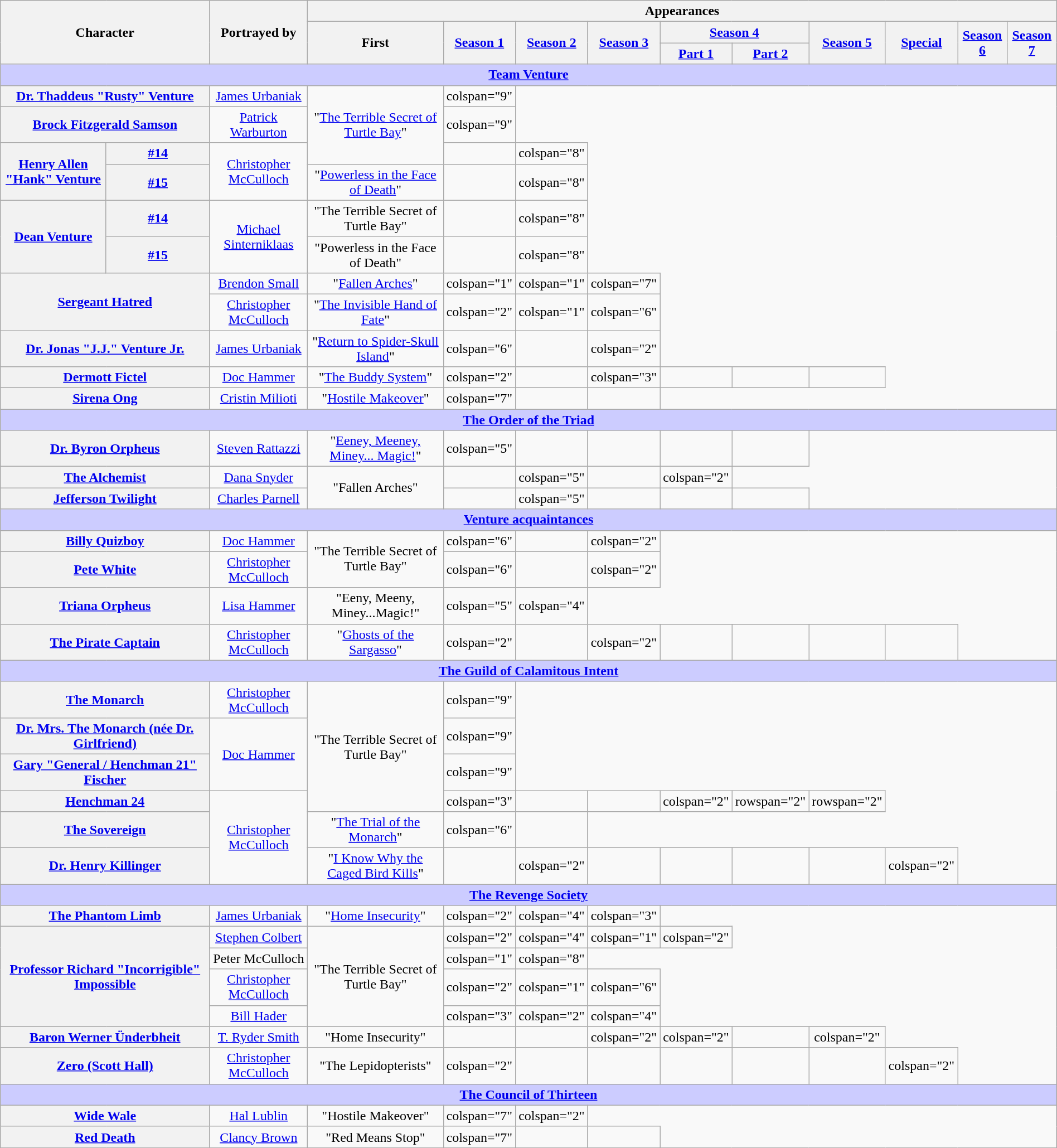<table class="wikitable" style="text-align:center; width:100%">
<tr>
<th scope="col" rowspan="3" colspan="2">Character</th>
<th scope="col" rowspan="3">Portrayed by</th>
<th scope="col" colspan="10">Appearances</th>
</tr>
<tr>
<th scope="col" rowspan="2">First</th>
<th scope="col" rowspan="2"><a href='#'>Season 1</a></th>
<th scope="col" rowspan="2"><a href='#'>Season 2</a></th>
<th scope="col" rowspan="2"><a href='#'>Season 3</a></th>
<th scope="col" colspan="2"><a href='#'>Season 4</a></th>
<th scope="col" rowspan="2"><a href='#'>Season 5</a></th>
<th scope="col" rowspan="2"><a href='#'>Special</a></th>
<th scope="col" rowspan="2"><a href='#'>Season 6</a></th>
<th scope="col" rowspan="2"><a href='#'>Season 7</a></th>
</tr>
<tr>
<th scope="col"><a href='#'>Part 1</a></th>
<th scope="col"><a href='#'>Part 2</a></th>
</tr>
<tr>
<th colspan="13" style="background-color:#ccccff;"><a href='#'>Team Venture</a></th>
</tr>
<tr>
<th scope="row" colspan="2"><a href='#'>Dr. Thaddeus "Rusty" Venture</a></th>
<td><a href='#'>James Urbaniak</a></td>
<td rowspan="3">"<a href='#'>The Terrible Secret of Turtle Bay</a>"</td>
<td>colspan="9" </td>
</tr>
<tr>
<th scope="row" colspan="2"><a href='#'>Brock Fitzgerald Samson</a></th>
<td><a href='#'>Patrick Warburton</a></td>
<td>colspan="9" </td>
</tr>
<tr>
<th scope="row" style="width:10%" rowspan="2"><a href='#'>Henry Allen "Hank" Venture</a></th>
<th scope="row"><a href='#'>#14</a></th>
<td rowspan="2"><a href='#'>Christopher McCulloch</a></td>
<td></td>
<td>colspan="8" </td>
</tr>
<tr>
<th scope="row"><a href='#'>#15</a></th>
<td>"<a href='#'>Powerless in the Face of Death</a>"</td>
<td></td>
<td>colspan="8" </td>
</tr>
<tr>
<th scope="row" rowspan="2"><a href='#'>Dean Venture</a></th>
<th scope="row"><a href='#'>#14</a></th>
<td rowspan="2"><a href='#'>Michael Sinterniklaas</a></td>
<td>"The Terrible Secret of Turtle Bay"</td>
<td></td>
<td>colspan="8" </td>
</tr>
<tr>
<th scope="row"><a href='#'>#15</a></th>
<td>"Powerless in the Face of Death"</td>
<td></td>
<td>colspan="8" </td>
</tr>
<tr>
<th scope="row" rowspan="2" colspan="2"><a href='#'>Sergeant Hatred</a></th>
<td><a href='#'>Brendon Small</a></td>
<td>"<a href='#'>Fallen Arches</a>"</td>
<td>colspan="1" </td>
<td>colspan="1" </td>
<td>colspan="7" </td>
</tr>
<tr>
<td><a href='#'>Christopher McCulloch</a></td>
<td>"<a href='#'>The Invisible Hand of Fate</a>"</td>
<td>colspan="2" </td>
<td>colspan="1" </td>
<td>colspan="6" </td>
</tr>
<tr>
<th scope="row" colspan="2"><a href='#'>Dr. Jonas "J.J." Venture Jr.</a></th>
<td><a href='#'>James Urbaniak</a></td>
<td>"<a href='#'>Return to Spider-Skull Island</a>"</td>
<td>colspan="6" </td>
<td></td>
<td>colspan="2" </td>
</tr>
<tr>
<th scope="row" colspan="2"><a href='#'>Dermott Fictel</a></th>
<td><a href='#'>Doc Hammer</a></td>
<td>"<a href='#'>The Buddy System</a>"</td>
<td>colspan="2" </td>
<td></td>
<td>colspan="3" </td>
<td></td>
<td></td>
<td></td>
</tr>
<tr>
<th scope="row" colspan="2"><a href='#'>Sirena Ong</a></th>
<td><a href='#'>Cristin Milioti</a></td>
<td>"<a href='#'>Hostile Makeover</a>"</td>
<td>colspan="7" </td>
<td></td>
<td></td>
</tr>
<tr>
<th colspan="13" style="background-color:#ccccff;"><a href='#'>The Order of the Triad</a></th>
</tr>
<tr>
<th scope="row" colspan="2"><a href='#'>Dr. Byron Orpheus</a></th>
<td><a href='#'>Steven Rattazzi</a></td>
<td>"<a href='#'>Eeney, Meeney, Miney... Magic!</a>"</td>
<td>colspan="5" </td>
<td></td>
<td></td>
<td></td>
<td></td>
</tr>
<tr>
<th scope="row" colspan="2"><a href='#'>The Alchemist</a></th>
<td><a href='#'>Dana Snyder</a></td>
<td rowspan="2">"Fallen Arches"</td>
<td></td>
<td>colspan="5" </td>
<td></td>
<td>colspan="2" </td>
</tr>
<tr>
<th scope="row" colspan="2"><a href='#'>Jefferson Twilight</a></th>
<td><a href='#'>Charles Parnell</a></td>
<td></td>
<td>colspan="5" </td>
<td></td>
<td></td>
<td></td>
</tr>
<tr>
<th colspan="13" style="background-color:#ccccff;"><a href='#'>Venture acquaintances</a></th>
</tr>
<tr>
<th scope="row" colspan="2"><a href='#'>Billy Quizboy</a></th>
<td><a href='#'>Doc Hammer</a></td>
<td rowspan="2">"The Terrible Secret of Turtle Bay"</td>
<td>colspan="6" </td>
<td></td>
<td>colspan="2" </td>
</tr>
<tr>
<th scope="row" colspan="2"><a href='#'>Pete White</a></th>
<td><a href='#'>Christopher McCulloch</a></td>
<td>colspan="6" </td>
<td></td>
<td>colspan="2" </td>
</tr>
<tr>
<th scope="row" colspan="2"><a href='#'>Triana Orpheus</a></th>
<td><a href='#'>Lisa Hammer</a></td>
<td>"Eeny, Meeny, Miney...Magic!"</td>
<td>colspan="5" </td>
<td>colspan="4" </td>
</tr>
<tr>
<th scope="row" colspan="2"><a href='#'>The Pirate Captain</a></th>
<td><a href='#'>Christopher McCulloch</a></td>
<td>"<a href='#'>Ghosts of the Sargasso</a>"</td>
<td>colspan="2" </td>
<td></td>
<td>colspan="2" </td>
<td></td>
<td></td>
<td></td>
<td></td>
</tr>
<tr>
<th colspan="13" style="background-color:#ccccff;"><a href='#'>The Guild of Calamitous Intent</a></th>
</tr>
<tr>
<th scope="row" colspan="2"><a href='#'>The Monarch</a></th>
<td><a href='#'>Christopher McCulloch</a></td>
<td rowspan="4">"The Terrible Secret of Turtle Bay"</td>
<td>colspan="9" </td>
</tr>
<tr>
<th scope="row" colspan="2"><a href='#'>Dr. Mrs. The Monarch (née Dr. Girlfriend)</a></th>
<td rowspan="2"><a href='#'>Doc Hammer</a></td>
<td>colspan="9" </td>
</tr>
<tr>
<th scope="row" colspan="2"><a href='#'>Gary "General / Henchman 21" Fischer</a></th>
<td>colspan="9" </td>
</tr>
<tr>
<th scope="row" colspan="2"><a href='#'>Henchman 24</a></th>
<td rowspan="3"><a href='#'>Christopher McCulloch</a></td>
<td>colspan="3" </td>
<td></td>
<td></td>
<td>colspan="2" </td>
<td>rowspan="2" </td>
<td>rowspan="2" </td>
</tr>
<tr>
<th scope="row" colspan="2"><a href='#'>The Sovereign</a></th>
<td>"<a href='#'>The Trial of the Monarch</a>"</td>
<td>colspan="6" </td>
<td></td>
</tr>
<tr>
<th scope="row" colspan="2"><a href='#'>Dr. Henry Killinger</a></th>
<td>"<a href='#'>I Know Why the Caged Bird Kills</a>"</td>
<td></td>
<td>colspan="2" </td>
<td></td>
<td></td>
<td></td>
<td></td>
<td>colspan="2" </td>
</tr>
<tr>
<th colspan="13" style="background-color:#ccccff;"><a href='#'>The Revenge Society</a></th>
</tr>
<tr>
<th scope="row" colspan="2"><a href='#'>The Phantom Limb</a></th>
<td><a href='#'>James Urbaniak</a></td>
<td>"<a href='#'>Home Insecurity</a>"</td>
<td>colspan="2" </td>
<td>colspan="4" </td>
<td>colspan="3" </td>
</tr>
<tr>
<th scope="row" colspan="2" rowspan="4"><a href='#'>Professor Richard "Incorrigible" Impossible</a></th>
<td><a href='#'>Stephen Colbert</a></td>
<td rowspan="4">"The Terrible Secret of Turtle Bay"</td>
<td>colspan="2" </td>
<td>colspan="4" </td>
<td>colspan="1" </td>
<td>colspan="2" </td>
</tr>
<tr>
<td>Peter McCulloch</td>
<td>colspan="1" </td>
<td>colspan="8" </td>
</tr>
<tr>
<td><a href='#'>Christopher McCulloch</a></td>
<td>colspan="2" </td>
<td>colspan="1" </td>
<td>colspan="6" </td>
</tr>
<tr>
<td><a href='#'>Bill Hader</a></td>
<td>colspan="3" </td>
<td>colspan="2" </td>
<td>colspan="4" </td>
</tr>
<tr>
<th scope="row" colspan="2"><a href='#'>Baron Werner Ünderbheit</a></th>
<td><a href='#'>T. Ryder Smith</a></td>
<td>"Home Insecurity"</td>
<td></td>
<td></td>
<td>colspan="2" </td>
<td>colspan="2" </td>
<td></td>
<td>colspan="2" </td>
</tr>
<tr>
<th scope="row" colspan="2"><a href='#'>Zero (Scott Hall)</a></th>
<td><a href='#'>Christopher McCulloch</a></td>
<td>"The Lepidopterists"</td>
<td>colspan="2" </td>
<td></td>
<td></td>
<td></td>
<td></td>
<td></td>
<td>colspan="2" </td>
</tr>
<tr>
<th colspan="13" style="background-color:#ccccff;"><a href='#'>The Council of Thirteen</a></th>
</tr>
<tr>
<th scope="row" colspan="2"><a href='#'>Wide Wale</a></th>
<td><a href='#'>Hal Lublin</a></td>
<td>"Hostile Makeover"</td>
<td>colspan="7" </td>
<td>colspan="2" </td>
</tr>
<tr>
<th scope="row" colspan="2"><a href='#'>Red Death</a></th>
<td><a href='#'>Clancy Brown</a></td>
<td>"Red Means Stop"</td>
<td>colspan="7" </td>
<td></td>
<td></td>
</tr>
</table>
